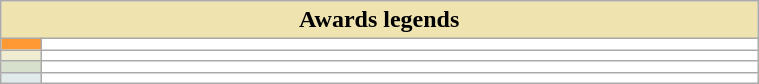<table class="wikitable" style="background-color:#FFFFFF;width:40%;">
<tr>
<th colspan="2" style="background-color:#EFE4B0;">Awards legends</th>
</tr>
<tr>
<td style="background-color:#FF9933;width:20px;"></td>
<td></td>
</tr>
<tr>
<td style="background-color:#EFECD1;width:20px;"></td>
<td></td>
</tr>
<tr>
<td style="background-color:#D6E0CC;width:20px;"></td>
<td></td>
</tr>
<tr>
<td style="background-color:#E0EAEA;width:20px;"></td>
<td></td>
</tr>
</table>
